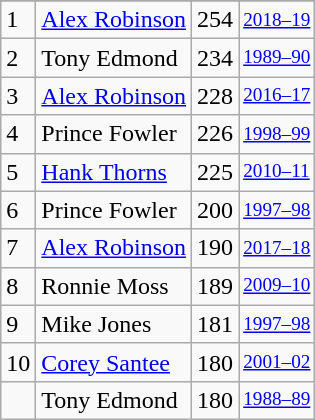<table class="wikitable">
<tr>
</tr>
<tr>
<td>1</td>
<td><a href='#'>Alex Robinson</a></td>
<td>254</td>
<td style="font-size:80%;"><a href='#'>2018–19</a></td>
</tr>
<tr>
<td>2</td>
<td>Tony Edmond</td>
<td>234</td>
<td style="font-size:80%;"><a href='#'>1989–90</a></td>
</tr>
<tr>
<td>3</td>
<td><a href='#'>Alex Robinson</a></td>
<td>228</td>
<td style="font-size:80%;"><a href='#'>2016–17</a></td>
</tr>
<tr>
<td>4</td>
<td>Prince Fowler</td>
<td>226</td>
<td style="font-size:80%;"><a href='#'>1998–99</a></td>
</tr>
<tr>
<td>5</td>
<td><a href='#'>Hank Thorns</a></td>
<td>225</td>
<td style="font-size:80%;"><a href='#'>2010–11</a></td>
</tr>
<tr>
<td>6</td>
<td>Prince Fowler</td>
<td>200</td>
<td style="font-size:80%;"><a href='#'>1997–98</a></td>
</tr>
<tr>
<td>7</td>
<td><a href='#'>Alex Robinson</a></td>
<td>190</td>
<td style="font-size:80%;"><a href='#'>2017–18</a></td>
</tr>
<tr>
<td>8</td>
<td>Ronnie Moss</td>
<td>189</td>
<td style="font-size:80%;"><a href='#'>2009–10</a></td>
</tr>
<tr>
<td>9</td>
<td>Mike Jones</td>
<td>181</td>
<td style="font-size:80%;"><a href='#'>1997–98</a></td>
</tr>
<tr>
<td>10</td>
<td><a href='#'>Corey Santee</a></td>
<td>180</td>
<td style="font-size:80%;"><a href='#'>2001–02</a></td>
</tr>
<tr>
<td></td>
<td>Tony Edmond</td>
<td>180</td>
<td style="font-size:80%;"><a href='#'>1988–89</a></td>
</tr>
</table>
